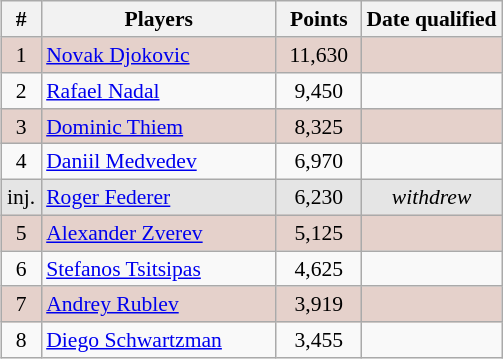<table class="sortable wikitable nowrap" align=right style=text-align:center;font-size:90%>
<tr>
<th width=20>#</th>
<th width=150>Players</th>
<th width=50>Points</th>
<th>Date qualified</th>
</tr>
<tr align=center bgcolor=e5d1cb>
<td>1</td>
<td align=left> <a href='#'>Novak Djokovic</a></td>
<td>11,630</td>
<td></td>
</tr>
<tr>
<td>2</td>
<td align=left> <a href='#'>Rafael Nadal</a></td>
<td>9,450</td>
<td></td>
</tr>
<tr align=center bgcolor=e5d1cb>
<td>3</td>
<td align=left> <a href='#'>Dominic Thiem</a></td>
<td>8,325</td>
<td></td>
</tr>
<tr>
<td>4</td>
<td align=left> <a href='#'>Daniil Medvedev</a></td>
<td>6,970</td>
<td></td>
</tr>
<tr bgcolor=e5e5e5>
<td>inj.</td>
<td align=left> <a href='#'>Roger Federer</a></td>
<td>6,230</td>
<td><em>withdrew</em></td>
</tr>
<tr align=center bgcolor=e5d1cb>
<td>5</td>
<td align=left> <a href='#'>Alexander Zverev</a></td>
<td>5,125</td>
<td></td>
</tr>
<tr>
<td>6</td>
<td align=left> <a href='#'>Stefanos Tsitsipas</a></td>
<td>4,625</td>
<td></td>
</tr>
<tr align=center bgcolor=e5d1cb>
<td>7</td>
<td align=left> <a href='#'>Andrey Rublev</a></td>
<td>3,919</td>
<td></td>
</tr>
<tr>
<td>8</td>
<td align=left> <a href='#'>Diego Schwartzman</a></td>
<td>3,455</td>
<td></td>
</tr>
</table>
